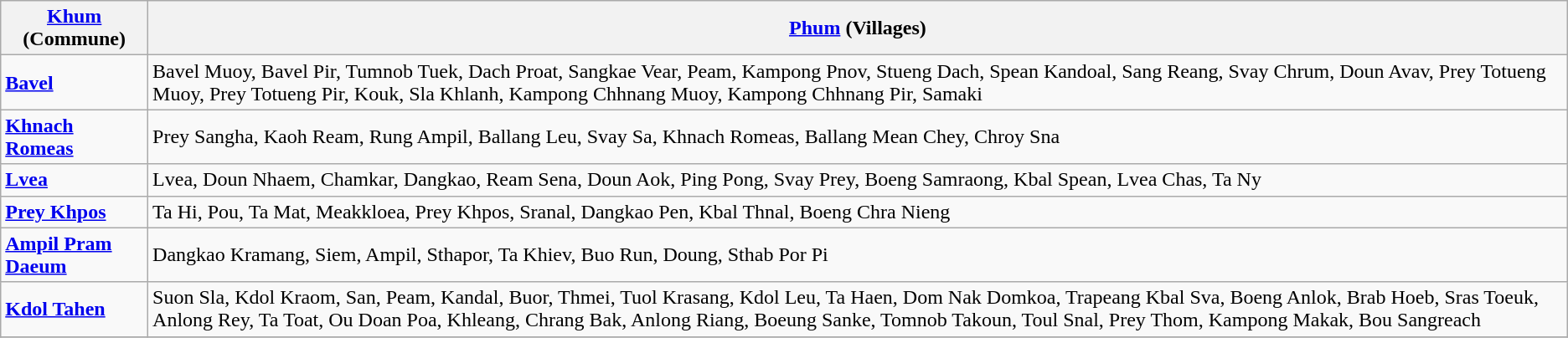<table class="wikitable">
<tr>
<th><a href='#'>Khum</a> (Commune)</th>
<th><a href='#'>Phum</a> (Villages)</th>
</tr>
<tr>
<td><strong><a href='#'>Bavel</a></strong></td>
<td>Bavel Muoy, Bavel Pir, Tumnob Tuek, Dach Proat, Sangkae Vear, Peam, Kampong Pnov, Stueng Dach, Spean Kandoal, Sang Reang, Svay Chrum, Doun Avav, Prey Totueng Muoy, Prey Totueng Pir, Kouk, Sla Khlanh, Kampong Chhnang Muoy, Kampong Chhnang Pir, Samaki</td>
</tr>
<tr>
<td><strong><a href='#'>Khnach Romeas</a></strong></td>
<td>Prey Sangha, Kaoh Ream, Rung Ampil, Ballang Leu, Svay Sa, Khnach Romeas, Ballang Mean Chey, Chroy Sna</td>
</tr>
<tr>
<td><strong><a href='#'>Lvea</a></strong></td>
<td>Lvea, Doun Nhaem, Chamkar, Dangkao, Ream Sena, Doun Aok, Ping Pong, Svay Prey, Boeng Samraong, Kbal Spean, Lvea Chas, Ta Ny</td>
</tr>
<tr>
<td><strong><a href='#'>Prey Khpos</a></strong></td>
<td>Ta Hi, Pou, Ta Mat, Meakkloea, Prey Khpos, Sranal, Dangkao Pen, Kbal Thnal, Boeng Chra Nieng</td>
</tr>
<tr>
<td><strong><a href='#'>Ampil Pram Daeum</a></strong></td>
<td>Dangkao Kramang, Siem, Ampil, Sthapor, Ta Khiev, Buo Run, Doung, Sthab Por Pi</td>
</tr>
<tr>
<td><strong><a href='#'>Kdol Tahen</a></strong></td>
<td>Suon Sla, Kdol Kraom, San, Peam, Kandal, Buor, Thmei, Tuol Krasang, Kdol Leu, Ta Haen, Dom Nak Domkoa, Trapeang Kbal Sva, Boeng Anlok, Brab Hoeb, Sras Toeuk, Anlong Rey, Ta Toat, Ou Doan Poa, Khleang, Chrang Bak, Anlong Riang, Boeung Sanke, Tomnob Takoun, Toul Snal, Prey Thom, Kampong Makak, Bou Sangreach</td>
</tr>
<tr>
</tr>
</table>
